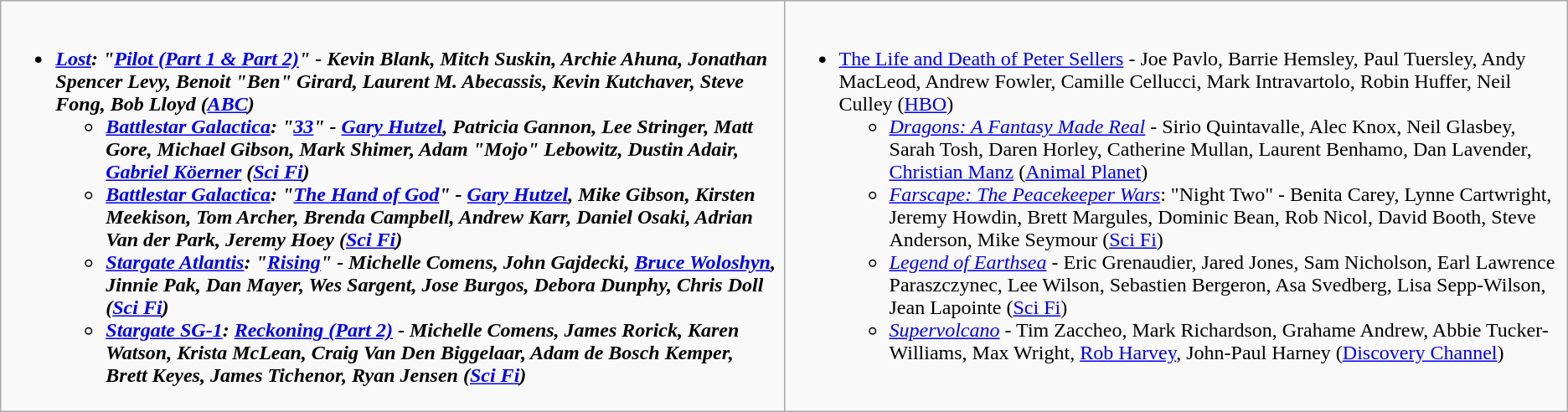<table class="wikitable">
<tr>
<td style="vertical-align:top;" width="50%"><br><ul><li><strong><em><a href='#'>Lost</a><em>: "<a href='#'>Pilot (Part 1 & Part 2)</a>" - Kevin Blank, Mitch Suskin, Archie Ahuna, Jonathan Spencer Levy, Benoit "Ben" Girard, Laurent M. Abecassis, Kevin Kutchaver, Steve Fong, Bob Lloyd (<a href='#'>ABC</a>)<strong><ul><li></em><a href='#'>Battlestar Galactica</a><em>: "<a href='#'>33</a>" - <a href='#'>Gary Hutzel</a>, Patricia Gannon, Lee Stringer, Matt Gore, Michael Gibson, Mark Shimer, Adam "Mojo" Lebowitz, Dustin Adair, <a href='#'>Gabriel Köerner</a> (<a href='#'>Sci Fi</a>)</li><li></em><a href='#'>Battlestar Galactica</a><em>: "<a href='#'>The Hand of God</a>" - <a href='#'>Gary Hutzel</a>, Mike Gibson, Kirsten Meekison, Tom Archer, Brenda Campbell, Andrew Karr, Daniel Osaki, Adrian Van der Park, Jeremy Hoey (<a href='#'>Sci Fi</a>)</li><li></em><a href='#'>Stargate Atlantis</a><em>: "<a href='#'>Rising</a>" - Michelle Comens, John Gajdecki, <a href='#'>Bruce Woloshyn</a>, Jinnie Pak, Dan Mayer, Wes Sargent, Jose Burgos, Debora Dunphy, Chris Doll (<a href='#'>Sci Fi</a>)</li><li></em><a href='#'>Stargate SG-1</a><em>: <a href='#'>Reckoning (Part 2)</a> - Michelle Comens, James Rorick, Karen Watson, Krista McLean, Craig Van Den Biggelaar, Adam de Bosch Kemper, Brett Keyes, James Tichenor, Ryan Jensen (<a href='#'>Sci Fi</a>)</li></ul></li></ul></td>
<td style="vertical-align:top;" width="50%"><br><ul><li></em></strong><a href='#'>The Life and Death of Peter Sellers</a></em> - Joe Pavlo, Barrie Hemsley, Paul Tuersley, Andy MacLeod, Andrew Fowler, Camille Cellucci, Mark Intravartolo, Robin Huffer, Neil Culley (<a href='#'>HBO</a>)</strong><ul><li><em><a href='#'>Dragons: A Fantasy Made Real</a></em> - Sirio Quintavalle, Alec Knox, Neil Glasbey, Sarah Tosh, Daren Horley, Catherine Mullan, Laurent Benhamo, Dan Lavender, <a href='#'>Christian Manz</a> (<a href='#'>Animal Planet</a>)</li><li><em><a href='#'>Farscape: The Peacekeeper Wars</a></em>: "Night Two" - Benita Carey, Lynne Cartwright, Jeremy Howdin, Brett Margules, Dominic Bean, Rob Nicol, David Booth, Steve Anderson, Mike Seymour (<a href='#'>Sci Fi</a>)</li><li><em><a href='#'>Legend of Earthsea</a></em> - Eric Grenaudier, Jared Jones, Sam Nicholson, Earl Lawrence Paraszczynec, Lee Wilson, Sebastien Bergeron, Asa Svedberg, Lisa Sepp-Wilson, Jean Lapointe (<a href='#'>Sci Fi</a>)</li><li><em><a href='#'>Supervolcano</a></em> - Tim Zaccheo, Mark Richardson, Grahame Andrew, Abbie Tucker-Williams, Max Wright, <a href='#'>Rob Harvey</a>, John-Paul Harney (<a href='#'>Discovery Channel</a>)</li></ul></li></ul></td>
</tr>
</table>
